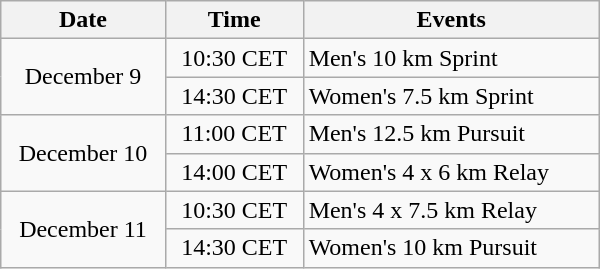<table class="wikitable" style="text-align: center" width="400">
<tr>
<th>Date</th>
<th>Time</th>
<th>Events</th>
</tr>
<tr>
<td rowspan=2>December 9</td>
<td>10:30 CET</td>
<td style="text-align: left">Men's 10 km Sprint</td>
</tr>
<tr>
<td>14:30 CET</td>
<td style="text-align: left">Women's 7.5 km Sprint</td>
</tr>
<tr>
<td rowspan=2>December 10</td>
<td>11:00 CET</td>
<td style="text-align: left">Men's 12.5 km Pursuit</td>
</tr>
<tr>
<td>14:00 CET</td>
<td style="text-align: left">Women's 4 x 6 km Relay</td>
</tr>
<tr>
<td rowspan=2>December 11</td>
<td>10:30 CET</td>
<td style="text-align: left">Men's 4 x 7.5 km Relay</td>
</tr>
<tr>
<td>14:30 CET</td>
<td style="text-align: left">Women's 10 km Pursuit</td>
</tr>
</table>
